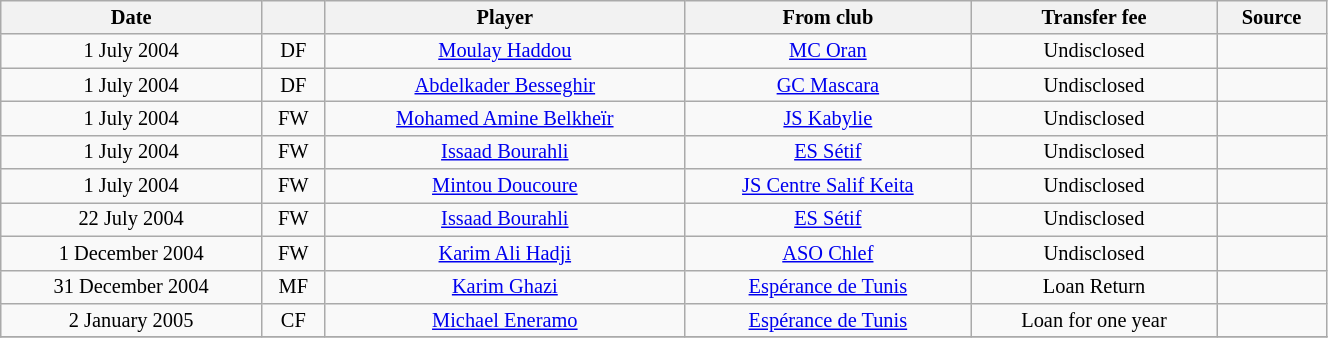<table class="wikitable sortable" style="width:70%; text-align:center; font-size:85%; text-align:centre;">
<tr>
<th><strong>Date</strong></th>
<th><strong></strong></th>
<th><strong>Player</strong></th>
<th><strong>From club</strong></th>
<th><strong>Transfer fee</strong></th>
<th><strong>Source</strong></th>
</tr>
<tr>
<td>1 July 2004</td>
<td>DF</td>
<td> <a href='#'>Moulay Haddou</a></td>
<td> <a href='#'>MC Oran</a></td>
<td>Undisclosed</td>
<td></td>
</tr>
<tr>
<td>1 July 2004</td>
<td>DF</td>
<td> <a href='#'>Abdelkader Besseghir</a></td>
<td> <a href='#'>GC Mascara</a></td>
<td>Undisclosed</td>
<td></td>
</tr>
<tr>
<td>1 July 2004</td>
<td>FW</td>
<td> <a href='#'>Mohamed Amine Belkheïr</a></td>
<td> <a href='#'>JS Kabylie</a></td>
<td>Undisclosed</td>
<td></td>
</tr>
<tr>
<td>1 July 2004</td>
<td>FW</td>
<td> <a href='#'>Issaad Bourahli</a></td>
<td> <a href='#'>ES Sétif</a></td>
<td>Undisclosed</td>
<td></td>
</tr>
<tr>
<td>1 July 2004</td>
<td>FW</td>
<td> <a href='#'>Mintou Doucoure</a></td>
<td> <a href='#'>JS Centre Salif Keita</a></td>
<td>Undisclosed</td>
<td></td>
</tr>
<tr>
<td>22 July 2004</td>
<td>FW</td>
<td> <a href='#'>Issaad Bourahli</a></td>
<td><a href='#'>ES Sétif</a></td>
<td>Undisclosed</td>
<td></td>
</tr>
<tr>
<td>1 December 2004</td>
<td>FW</td>
<td> <a href='#'>Karim Ali Hadji</a></td>
<td> <a href='#'>ASO Chlef</a></td>
<td>Undisclosed</td>
<td></td>
</tr>
<tr>
<td>31 December 2004</td>
<td>MF</td>
<td> <a href='#'>Karim Ghazi</a></td>
<td> <a href='#'>Espérance de Tunis</a></td>
<td>Loan Return</td>
<td></td>
</tr>
<tr>
<td>2 January 2005</td>
<td>CF</td>
<td> <a href='#'>Michael Eneramo</a></td>
<td> <a href='#'>Espérance de Tunis</a></td>
<td>Loan for one year</td>
<td></td>
</tr>
<tr>
</tr>
</table>
